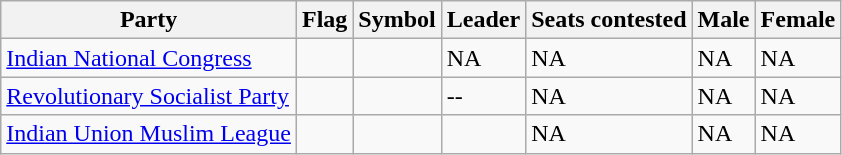<table class="wikitable collapsible">
<tr>
<th>Party</th>
<th>Flag</th>
<th>Symbol</th>
<th>Leader</th>
<th>Seats contested</th>
<th>Male</th>
<th>Female</th>
</tr>
<tr>
<td><a href='#'>Indian National Congress</a></td>
<td></td>
<td></td>
<td>NA</td>
<td>NA</td>
<td>NA</td>
<td>NA</td>
</tr>
<tr>
<td><a href='#'>Revolutionary Socialist Party</a></td>
<td></td>
<td></td>
<td>--</td>
<td>NA</td>
<td>NA</td>
<td>NA</td>
</tr>
<tr>
<td><a href='#'>Indian Union Muslim League</a></td>
<td></td>
<td></td>
<td></td>
<td>NA</td>
<td>NA</td>
<td>NA</td>
</tr>
</table>
